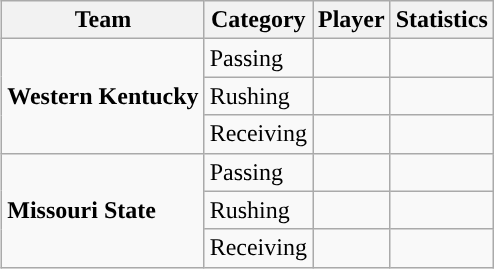<table class="wikitable" style="float: right;">
<tr>
<th>Team</th>
<th>Category</th>
<th>Player</th>
<th>Statistics</th>
</tr>
<tr>
<td rowspan=3><strong>Western Kentucky</strong></td>
<td>Passing</td>
<td></td>
<td></td>
</tr>
<tr>
<td>Rushing</td>
<td></td>
<td></td>
</tr>
<tr>
<td>Receiving</td>
<td></td>
<td></td>
</tr>
<tr>
<td rowspan=3><strong>Missouri State</strong></td>
<td>Passing</td>
<td></td>
<td></td>
</tr>
<tr>
<td>Rushing</td>
<td></td>
<td></td>
</tr>
<tr>
<td>Receiving</td>
<td></td>
<td></td>
</tr>
</table>
